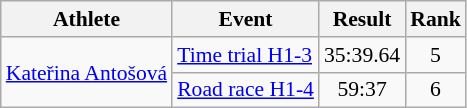<table class=wikitable style="font-size:90%">
<tr>
<th>Athlete</th>
<th>Event</th>
<th>Result</th>
<th>Rank</th>
</tr>
<tr align=center>
<td align=left rowspan=2><a href='#'>Kateřina Antošová</a></td>
<td align=left><a href='#'>Time trial H1-3</a></td>
<td>35:39.64</td>
<td>5</td>
</tr>
<tr align=center>
<td align=left><a href='#'>Road race H1-4</a></td>
<td>59:37</td>
<td>6</td>
</tr>
</table>
